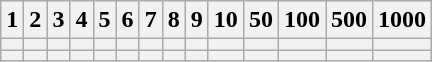<table class="wikitable">
<tr>
<th>1</th>
<th>2</th>
<th>3</th>
<th>4</th>
<th>5</th>
<th>6</th>
<th>7</th>
<th>8</th>
<th>9</th>
<th>10</th>
<th>50</th>
<th>100</th>
<th>500</th>
<th>1000</th>
</tr>
<tr>
<th></th>
<th></th>
<th></th>
<th></th>
<th></th>
<th></th>
<th></th>
<th></th>
<th></th>
<th></th>
<th></th>
<th></th>
<th></th>
<th></th>
</tr>
<tr>
<th></th>
<th></th>
<th></th>
<th></th>
<th></th>
<th></th>
<th></th>
<th></th>
<th></th>
<th></th>
<th></th>
<th></th>
<th></th>
<th></th>
</tr>
</table>
